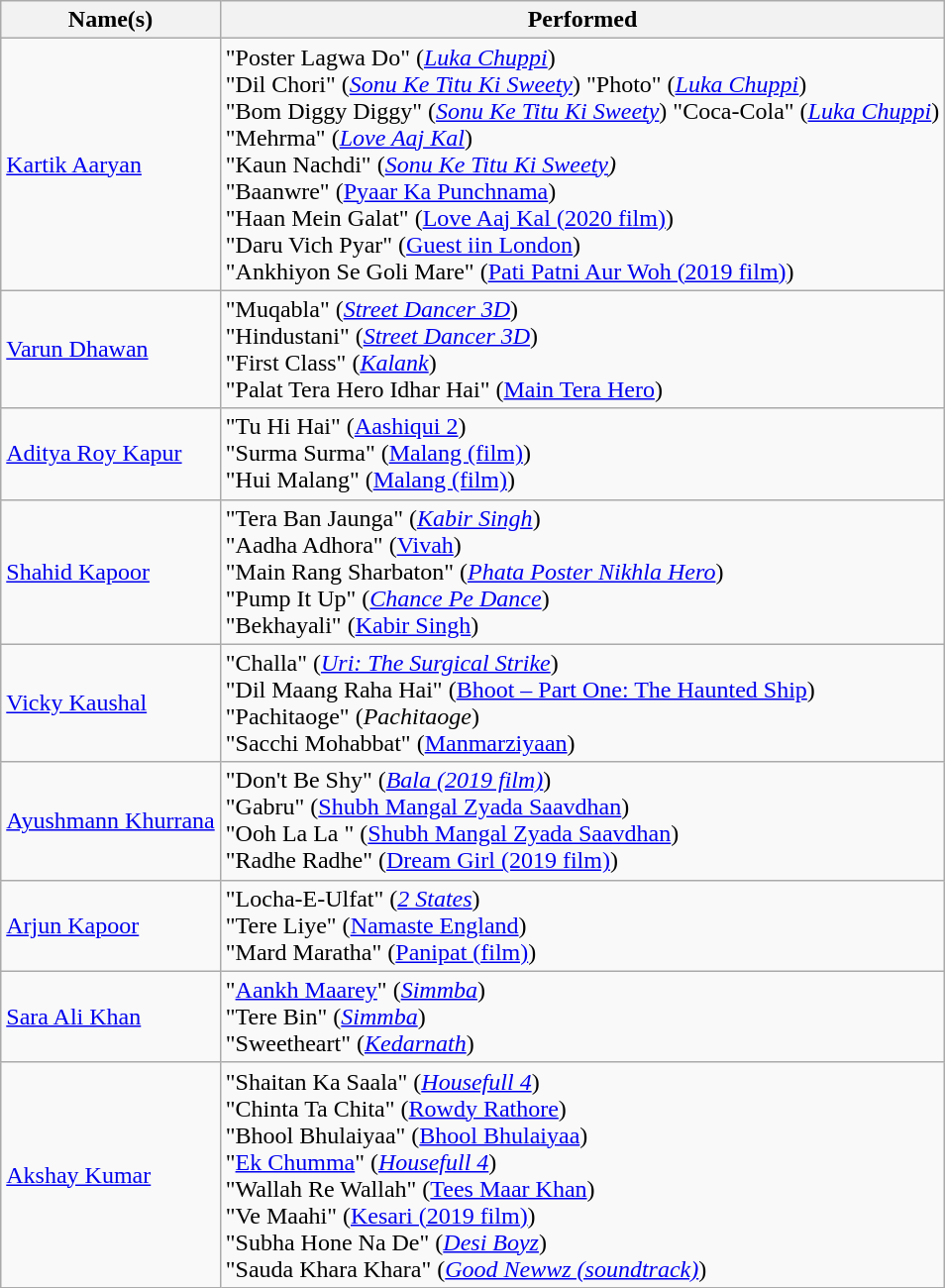<table class="wikitable">
<tr>
<th>Name(s)</th>
<th>Performed</th>
</tr>
<tr>
<td><a href='#'>Kartik Aaryan</a></td>
<td>"Poster Lagwa Do" (<em><a href='#'>Luka Chuppi</a></em>)<br>"Dil Chori" (<em><a href='#'>Sonu Ke Titu Ki Sweety</a></em>)
"Photo" (<em><a href='#'>Luka Chuppi</a></em>)<br>"Bom Diggy Diggy" (<em><a href='#'>Sonu Ke Titu Ki Sweety</a></em>)
"Coca-Cola" (<em><a href='#'>Luka Chuppi</a></em>)<br>"Mehrma" (<em><a href='#'>Love Aaj Kal</a></em>)<br>"Kaun Nachdi" (<em><a href='#'>Sonu Ke Titu Ki Sweety</a>)</em><br>"Baanwre" (<a href='#'>Pyaar Ka Punchnama</a>)<br>"Haan Mein Galat" (<a href='#'>Love Aaj Kal (2020 film)</a>)<br>"Daru Vich Pyar" (<a href='#'>Guest iin London</a>)<br>"Ankhiyon Se Goli Mare" (<a href='#'>Pati Patni Aur Woh (2019 film)</a>)</td>
</tr>
<tr>
<td><a href='#'>Varun Dhawan</a></td>
<td>"Muqabla" (<em><a href='#'>Street Dancer 3D</a></em>)<br>"Hindustani" (<em><a href='#'>Street Dancer 3D</a></em>)<br>"First Class" (<em><a href='#'>Kalank</a></em>)<br>"Palat Tera Hero Idhar Hai" (<a href='#'>Main Tera Hero</a>)</td>
</tr>
<tr>
<td><a href='#'>Aditya Roy Kapur</a></td>
<td>"Tu Hi Hai" (<a href='#'>Aashiqui 2</a>)<br>"Surma Surma" (<a href='#'>Malang (film)</a>)<br>"Hui Malang" (<a href='#'>Malang (film)</a>)</td>
</tr>
<tr>
<td><a href='#'>Shahid Kapoor</a></td>
<td>"Tera Ban Jaunga" (<em><a href='#'>Kabir Singh</a></em>)<br>"Aadha Adhora" (<a href='#'>Vivah</a>)<br>"Main Rang Sharbaton" (<em><a href='#'>Phata Poster Nikhla Hero</a></em>)<br>"Pump It Up" (<em><a href='#'>Chance Pe Dance</a></em>)<br>"Bekhayali" (<a href='#'>Kabir Singh</a>)</td>
</tr>
<tr>
<td><a href='#'>Vicky Kaushal</a></td>
<td>"Challa" (<em><a href='#'>Uri: The Surgical Strike</a></em>)<br>"Dil Maang Raha Hai" (<a href='#'>Bhoot – Part One: The Haunted Ship</a>)<br>"Pachitaoge" (<em>Pachitaoge</em>)<br>"Sacchi Mohabbat" (<a href='#'>Manmarziyaan</a>)</td>
</tr>
<tr>
<td><a href='#'>Ayushmann Khurrana</a></td>
<td>"Don't Be Shy" (<em><a href='#'>Bala (2019 film)</a></em>)<br>"Gabru" (<a href='#'>Shubh Mangal Zyada Saavdhan</a>)<br>"Ooh La La " (<a href='#'>Shubh Mangal Zyada Saavdhan</a>)<br>"Radhe Radhe" (<a href='#'>Dream Girl (2019 film)</a>)</td>
</tr>
<tr>
<td><a href='#'>Arjun Kapoor</a></td>
<td>"Locha-E-Ulfat" (<em><a href='#'>2 States</a></em>)<br>"Tere Liye" (<a href='#'>Namaste England</a>)<br>"Mard Maratha" (<a href='#'>Panipat (film)</a>)</td>
</tr>
<tr>
<td><a href='#'>Sara Ali Khan</a><br></td>
<td>"<a href='#'>Aankh Maarey</a>" (<em><a href='#'>Simmba</a></em>) <br>"Tere Bin" (<em><a href='#'>Simmba</a></em>)<br>"Sweetheart" (<em><a href='#'>Kedarnath</a></em>)<br></td>
</tr>
<tr>
<td><a href='#'>Akshay Kumar</a></td>
<td>"Shaitan Ka Saala" (<em><a href='#'>Housefull 4</a></em>)<br>"Chinta Ta Chita" (<a href='#'>Rowdy Rathore</a>)<br>"Bhool Bhulaiyaa" (<a href='#'>Bhool Bhulaiyaa</a>)<br>"<a href='#'>Ek Chumma</a>" (<em><a href='#'>Housefull 4</a></em>)<br>"Wallah Re Wallah" (<a href='#'>Tees Maar Khan</a>)<br>"Ve Maahi" (<a href='#'>Kesari (2019 film)</a>)<br>"Subha Hone Na De" (<em><a href='#'>Desi Boyz</a></em>)<br>"Sauda Khara Khara" (<em><a href='#'>Good Newwz (soundtrack)</a></em>)</td>
</tr>
</table>
